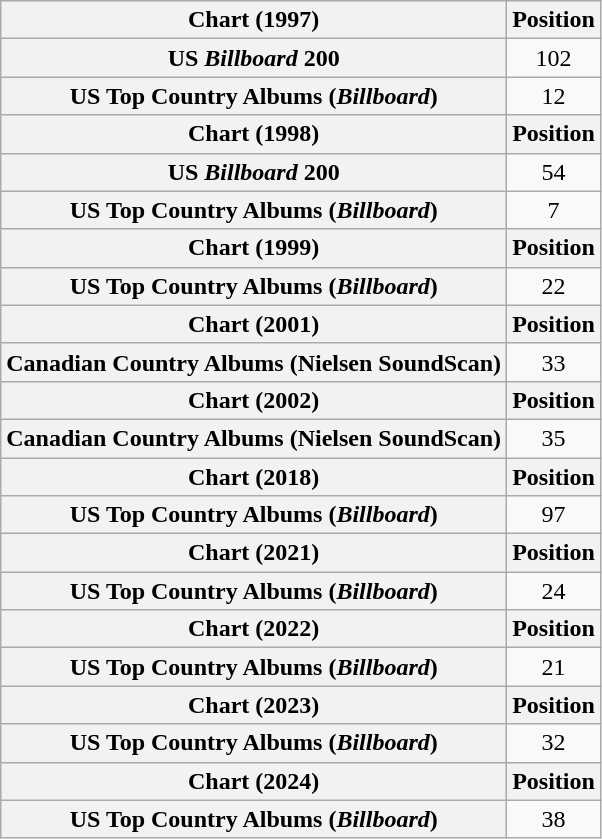<table class="wikitable plainrowheaders" style="text-align:center">
<tr>
<th scope="col">Chart (1997)</th>
<th scope="col">Position</th>
</tr>
<tr>
<th scope="row">US <em>Billboard</em> 200</th>
<td>102</td>
</tr>
<tr>
<th scope="row">US Top Country Albums (<em>Billboard</em>)</th>
<td>12</td>
</tr>
<tr>
<th scope="col">Chart (1998)</th>
<th scope="col">Position</th>
</tr>
<tr>
<th scope="row">US <em>Billboard</em> 200</th>
<td>54</td>
</tr>
<tr>
<th scope="row">US Top Country Albums (<em>Billboard</em>)</th>
<td>7</td>
</tr>
<tr>
<th scope="col">Chart (1999)</th>
<th scope="col">Position</th>
</tr>
<tr>
<th scope="row">US Top Country Albums (<em>Billboard</em>)</th>
<td>22</td>
</tr>
<tr>
<th scope="col">Chart (2001)</th>
<th scope="col">Position</th>
</tr>
<tr>
<th scope="row">Canadian Country Albums (Nielsen SoundScan)</th>
<td>33</td>
</tr>
<tr>
<th scope="col">Chart (2002)</th>
<th scope="col">Position</th>
</tr>
<tr>
<th scope="row">Canadian Country Albums (Nielsen SoundScan)</th>
<td>35</td>
</tr>
<tr>
<th scope="col">Chart (2018)</th>
<th scope="col">Position</th>
</tr>
<tr>
<th scope="row">US Top Country Albums (<em>Billboard</em>)</th>
<td>97</td>
</tr>
<tr>
<th scope="col">Chart (2021)</th>
<th scope="col">Position</th>
</tr>
<tr>
<th scope="row">US Top Country Albums (<em>Billboard</em>)</th>
<td>24</td>
</tr>
<tr>
<th scope="col">Chart (2022)</th>
<th scope="col">Position</th>
</tr>
<tr>
<th scope="row">US Top Country Albums (<em>Billboard</em>)</th>
<td>21</td>
</tr>
<tr>
<th scope="col">Chart (2023)</th>
<th scope="col">Position</th>
</tr>
<tr>
<th scope="row">US Top Country Albums (<em>Billboard</em>)</th>
<td>32</td>
</tr>
<tr>
<th scope="col">Chart (2024)</th>
<th scope="col">Position</th>
</tr>
<tr>
<th scope="row">US Top Country Albums (<em>Billboard</em>)</th>
<td>38</td>
</tr>
</table>
